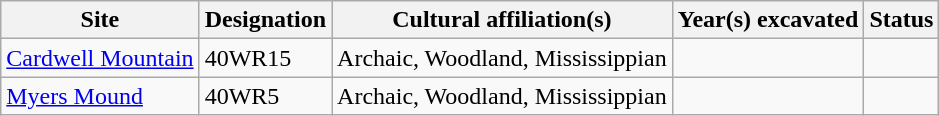<table class="wikitable">
<tr>
<th>Site</th>
<th>Designation</th>
<th>Cultural affiliation(s)</th>
<th>Year(s) excavated</th>
<th>Status</th>
</tr>
<tr>
<td><a href='#'>Cardwell Mountain</a></td>
<td>40WR15</td>
<td>Archaic, Woodland, Mississippian</td>
<td></td>
<td></td>
</tr>
<tr>
<td><a href='#'>Myers Mound</a></td>
<td>40WR5</td>
<td>Archaic, Woodland, Mississippian</td>
<td></td>
<td></td>
</tr>
</table>
